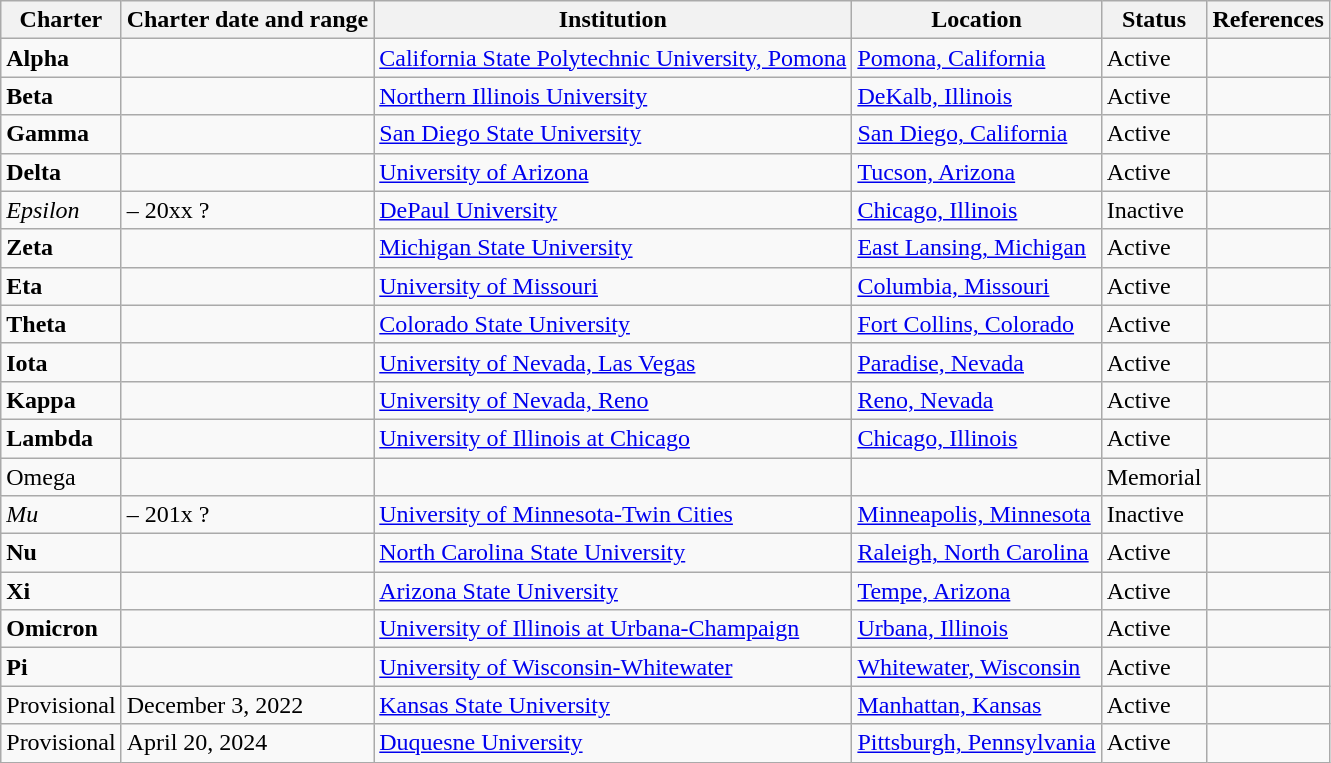<table class="wikitable sortable">
<tr>
<th>Charter</th>
<th>Charter date and range</th>
<th>Institution</th>
<th>Location</th>
<th>Status</th>
<th>References</th>
</tr>
<tr>
<td><strong>Alpha</strong></td>
<td></td>
<td><a href='#'>California State Polytechnic University, Pomona</a></td>
<td><a href='#'>Pomona, California</a></td>
<td>Active</td>
<td></td>
</tr>
<tr>
<td><strong>Beta</strong></td>
<td></td>
<td><a href='#'>Northern Illinois University</a></td>
<td><a href='#'>DeKalb, Illinois</a></td>
<td>Active</td>
<td></td>
</tr>
<tr>
<td><strong>Gamma</strong></td>
<td></td>
<td><a href='#'>San Diego State University</a></td>
<td><a href='#'>San Diego, California</a></td>
<td>Active</td>
<td></td>
</tr>
<tr>
<td><strong>Delta</strong></td>
<td></td>
<td><a href='#'>University of Arizona</a></td>
<td><a href='#'>Tucson, Arizona</a></td>
<td>Active</td>
<td></td>
</tr>
<tr>
<td><em>Epsilon</em></td>
<td> – 20xx ?</td>
<td><a href='#'>DePaul University</a></td>
<td><a href='#'>Chicago, Illinois</a></td>
<td>Inactive</td>
<td></td>
</tr>
<tr>
<td><strong>Zeta</strong></td>
<td></td>
<td><a href='#'>Michigan State University</a></td>
<td><a href='#'>East Lansing, Michigan</a></td>
<td>Active</td>
<td></td>
</tr>
<tr>
<td><strong>Eta</strong></td>
<td></td>
<td><a href='#'>University of Missouri</a></td>
<td><a href='#'>Columbia, Missouri</a></td>
<td>Active</td>
<td></td>
</tr>
<tr>
<td><strong>Theta</strong></td>
<td></td>
<td><a href='#'>Colorado State University</a></td>
<td><a href='#'>Fort Collins, Colorado</a></td>
<td>Active</td>
<td></td>
</tr>
<tr>
<td><strong>Iota</strong></td>
<td></td>
<td><a href='#'>University of Nevada, Las Vegas</a></td>
<td><a href='#'>Paradise, Nevada</a></td>
<td>Active</td>
<td></td>
</tr>
<tr>
<td><strong>Kappa</strong></td>
<td></td>
<td><a href='#'>University of Nevada, Reno</a></td>
<td><a href='#'>Reno, Nevada</a></td>
<td>Active</td>
<td></td>
</tr>
<tr>
<td><strong>Lambda</strong></td>
<td></td>
<td><a href='#'>University of Illinois at Chicago</a></td>
<td><a href='#'>Chicago, Illinois</a></td>
<td>Active</td>
<td></td>
</tr>
<tr>
<td>Omega</td>
<td></td>
<td></td>
<td></td>
<td>Memorial</td>
<td></td>
</tr>
<tr>
<td><em>Mu</em></td>
<td> – 201x ?</td>
<td><a href='#'>University of Minnesota-Twin Cities</a></td>
<td><a href='#'>Minneapolis, Minnesota</a></td>
<td>Inactive</td>
<td></td>
</tr>
<tr>
<td><strong>Nu</strong></td>
<td></td>
<td><a href='#'>North Carolina State University</a></td>
<td><a href='#'>Raleigh, North Carolina</a></td>
<td>Active</td>
<td></td>
</tr>
<tr>
<td><strong>Xi</strong></td>
<td></td>
<td><a href='#'>Arizona State University</a></td>
<td><a href='#'>Tempe, Arizona</a></td>
<td>Active</td>
<td></td>
</tr>
<tr>
<td><strong>Omicron</strong></td>
<td></td>
<td><a href='#'>University of Illinois at Urbana-Champaign</a></td>
<td><a href='#'>Urbana, Illinois</a></td>
<td>Active</td>
<td></td>
</tr>
<tr>
<td><strong>Pi</strong></td>
<td></td>
<td><a href='#'>University of Wisconsin-Whitewater</a></td>
<td><a href='#'>Whitewater, Wisconsin</a></td>
<td>Active</td>
<td></td>
</tr>
<tr>
<td>Provisional</td>
<td>December 3, 2022</td>
<td><a href='#'>Kansas State University</a></td>
<td><a href='#'>Manhattan, Kansas</a></td>
<td>Active</td>
<td></td>
</tr>
<tr>
<td>Provisional</td>
<td>April 20, 2024</td>
<td><a href='#'>Duquesne University</a></td>
<td><a href='#'>Pittsburgh, Pennsylvania</a></td>
<td>Active</td>
<td></td>
</tr>
</table>
